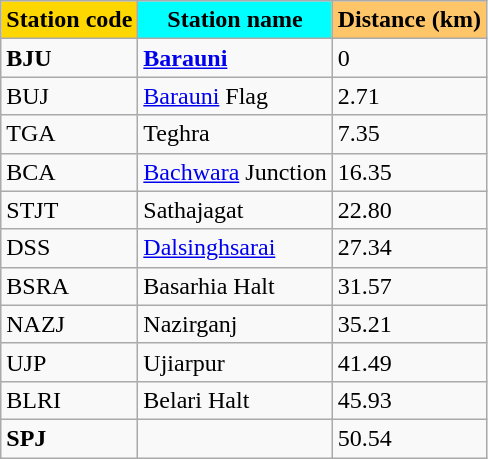<table class="wikitable">
<tr>
<th style="background-color:#FFD700">Station code</th>
<th ! style="background-color:Aqua">Station name</th>
<th ! style="background-color:#FFC569">Distance (km)</th>
</tr>
<tr>
<td valign="top"><strong>BJU</strong></td>
<td valign="top"><strong><a href='#'>Barauni</a></strong></td>
<td valign="top">0</td>
</tr>
<tr>
<td valign="top">BUJ</td>
<td valign="top"><a href='#'>Barauni</a> Flag</td>
<td valign="top">2.71</td>
</tr>
<tr>
<td valign="top">TGA</td>
<td valign="top">Teghra</td>
<td valign="top">7.35</td>
</tr>
<tr>
<td valign="top">BCA</td>
<td valign="top"><a href='#'>Bachwara</a> Junction</td>
<td valign="top">16.35</td>
</tr>
<tr>
<td valign="top">STJT</td>
<td valign="top">Sathajagat</td>
<td valign="top">22.80</td>
</tr>
<tr>
<td valign="top">DSS</td>
<td valign="top"><a href='#'>Dalsinghsarai</a></td>
<td valign="top">27.34</td>
</tr>
<tr>
<td valign="top">BSRA</td>
<td valign="top">Basarhia Halt</td>
<td valign="top">31.57</td>
</tr>
<tr>
<td valign="top">NAZJ</td>
<td valign="top">Nazirganj</td>
<td valign="top">35.21</td>
</tr>
<tr>
<td valign="top">UJP</td>
<td valign="top">Ujiarpur</td>
<td valign="top">41.49</td>
</tr>
<tr>
<td valign="top">BLRI</td>
<td valign="top">Belari Halt</td>
<td valign="top">45.93</td>
</tr>
<tr>
<td valign="top"><strong>SPJ</strong></td>
<td valign="top"><strong></strong></td>
<td valign="top">50.54</td>
</tr>
</table>
